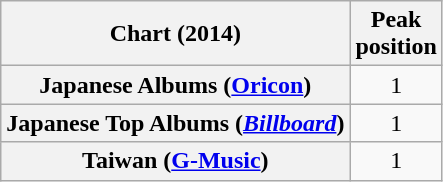<table class="wikitable sortable plainrowheaders" style="text-align:center;">
<tr>
<th>Chart (2014)</th>
<th>Peak<br>position</th>
</tr>
<tr>
<th scope="row">Japanese Albums (<a href='#'>Oricon</a>)</th>
<td>1</td>
</tr>
<tr>
<th scope="row">Japanese Top Albums (<em><a href='#'>Billboard</a></em>)</th>
<td>1</td>
</tr>
<tr>
<th scope="row">Taiwan (<a href='#'>G-Music</a>)</th>
<td>1</td>
</tr>
</table>
